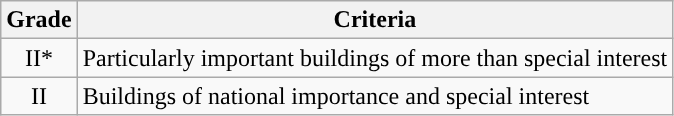<table class="wikitable">
<tr>
<th>Grade</th>
<th>Criteria</th>
</tr>
<tr>
<td align="center" >II*</td>
<td>Particularly important buildings of more than special interest</td>
</tr>
<tr>
<td align="center" >II</td>
<td>Buildings of national importance and special interest</td>
</tr>
</table>
